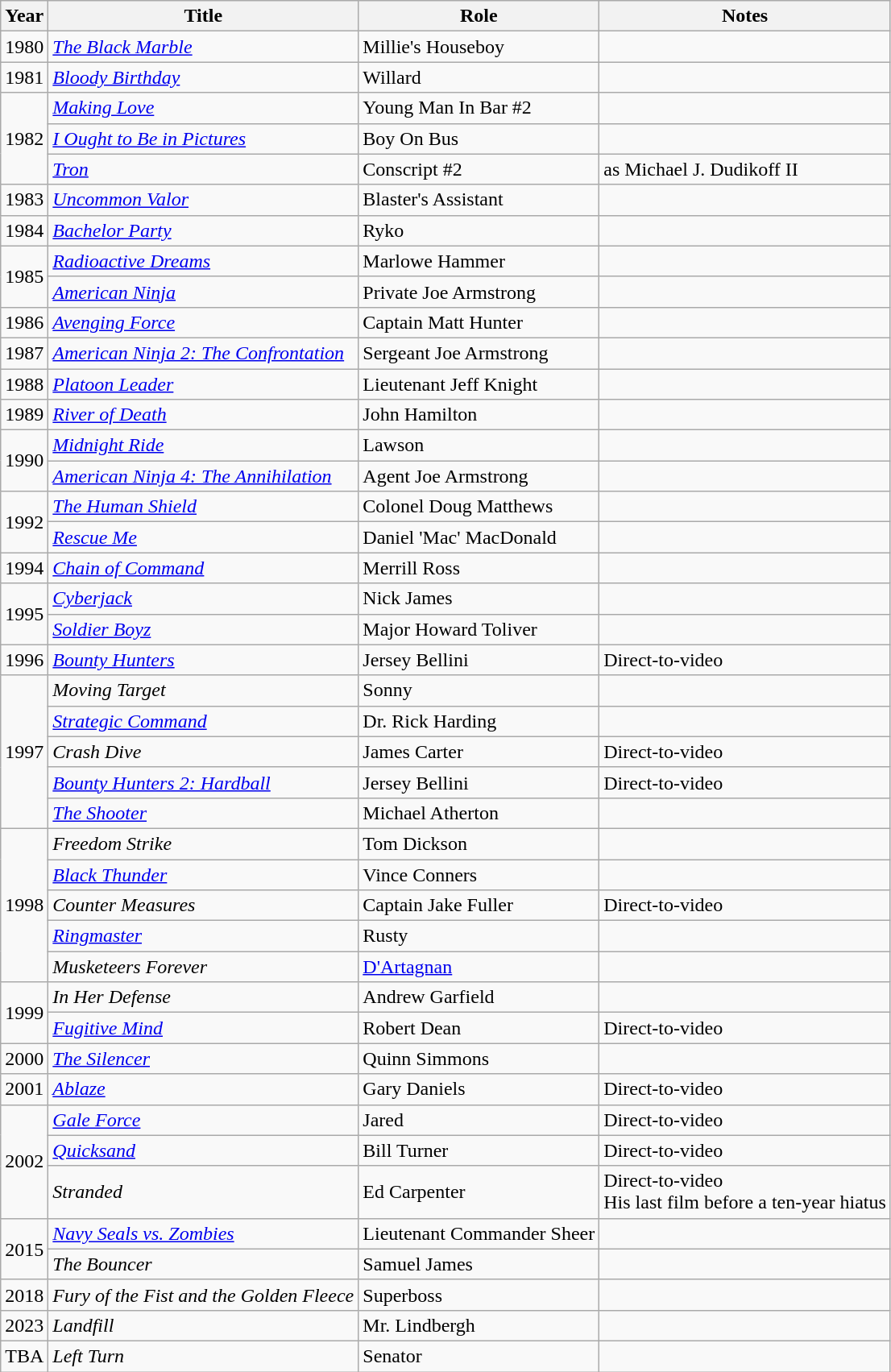<table class="wikitable sortable">
<tr>
<th>Year</th>
<th>Title</th>
<th>Role</th>
<th>Notes</th>
</tr>
<tr>
<td>1980</td>
<td><em><a href='#'>The Black Marble</a></em></td>
<td>Millie's Houseboy</td>
<td></td>
</tr>
<tr>
<td>1981</td>
<td><em><a href='#'>Bloody Birthday</a></em></td>
<td>Willard</td>
<td></td>
</tr>
<tr>
<td rowspan="3">1982</td>
<td><em><a href='#'>Making Love</a></em></td>
<td>Young Man In Bar #2</td>
<td></td>
</tr>
<tr>
<td><em><a href='#'>I Ought to Be in Pictures</a></em></td>
<td>Boy On Bus</td>
<td></td>
</tr>
<tr>
<td><em><a href='#'>Tron</a></em></td>
<td>Conscript #2</td>
<td>as Michael J. Dudikoff II</td>
</tr>
<tr>
<td>1983</td>
<td><em><a href='#'>Uncommon Valor</a></em></td>
<td>Blaster's Assistant</td>
<td></td>
</tr>
<tr>
<td>1984</td>
<td><em><a href='#'>Bachelor Party</a></em></td>
<td>Ryko</td>
<td></td>
</tr>
<tr>
<td rowspan="2">1985</td>
<td><em><a href='#'>Radioactive Dreams</a></em></td>
<td>Marlowe Hammer</td>
<td></td>
</tr>
<tr>
<td><em><a href='#'>American Ninja</a></em></td>
<td>Private Joe Armstrong</td>
<td></td>
</tr>
<tr>
<td>1986</td>
<td><em><a href='#'>Avenging Force</a></em></td>
<td>Captain Matt Hunter</td>
<td></td>
</tr>
<tr>
<td>1987</td>
<td><em><a href='#'>American Ninja 2: The Confrontation</a></em></td>
<td>Sergeant Joe Armstrong</td>
<td></td>
</tr>
<tr>
<td>1988</td>
<td><em><a href='#'>Platoon Leader</a></em></td>
<td>Lieutenant Jeff Knight</td>
<td></td>
</tr>
<tr>
<td>1989</td>
<td><em><a href='#'>River of Death</a></em></td>
<td>John Hamilton</td>
<td></td>
</tr>
<tr>
<td rowspan="2">1990</td>
<td><em><a href='#'>Midnight Ride</a></em></td>
<td>Lawson</td>
<td></td>
</tr>
<tr>
<td><em><a href='#'>American Ninja 4: The Annihilation</a></em></td>
<td>Agent Joe Armstrong</td>
<td></td>
</tr>
<tr>
<td rowspan="2">1992</td>
<td><em><a href='#'>The Human Shield</a></em></td>
<td>Colonel Doug Matthews</td>
<td></td>
</tr>
<tr>
<td><em><a href='#'>Rescue Me</a></em></td>
<td>Daniel 'Mac' MacDonald</td>
<td></td>
</tr>
<tr>
<td>1994</td>
<td><em><a href='#'>Chain of Command</a></em></td>
<td>Merrill Ross</td>
<td></td>
</tr>
<tr>
<td rowspan="2">1995</td>
<td><em><a href='#'>Cyberjack</a></em></td>
<td>Nick James</td>
<td></td>
</tr>
<tr>
<td><em><a href='#'>Soldier Boyz</a></em></td>
<td>Major Howard Toliver</td>
<td></td>
</tr>
<tr>
<td>1996</td>
<td><em><a href='#'>Bounty Hunters</a></em></td>
<td>Jersey Bellini</td>
<td>Direct-to-video</td>
</tr>
<tr>
<td rowspan="5">1997</td>
<td><em>Moving Target</em></td>
<td>Sonny</td>
<td></td>
</tr>
<tr>
<td><em><a href='#'>Strategic Command</a></em></td>
<td>Dr. Rick Harding</td>
<td></td>
</tr>
<tr>
<td><em>Crash Dive</em></td>
<td>James Carter</td>
<td>Direct-to-video</td>
</tr>
<tr>
<td><em><a href='#'>Bounty Hunters 2: Hardball</a></em></td>
<td>Jersey Bellini</td>
<td>Direct-to-video</td>
</tr>
<tr>
<td><em><a href='#'>The Shooter</a></em></td>
<td>Michael Atherton</td>
<td></td>
</tr>
<tr>
<td rowspan="5">1998</td>
<td><em>Freedom Strike</em></td>
<td>Tom Dickson</td>
<td></td>
</tr>
<tr>
<td><em><a href='#'>Black Thunder</a></em></td>
<td>Vince Conners</td>
<td></td>
</tr>
<tr>
<td><em>Counter Measures</em></td>
<td>Captain Jake Fuller</td>
<td>Direct-to-video</td>
</tr>
<tr>
<td><em><a href='#'>Ringmaster</a></em></td>
<td>Rusty</td>
<td></td>
</tr>
<tr>
<td><em>Musketeers Forever</em></td>
<td><a href='#'>D'Artagnan</a></td>
<td></td>
</tr>
<tr>
<td rowspan="2">1999</td>
<td><em>In Her Defense</em></td>
<td>Andrew Garfield</td>
<td></td>
</tr>
<tr>
<td><em><a href='#'>Fugitive Mind</a></em></td>
<td>Robert Dean</td>
<td>Direct-to-video</td>
</tr>
<tr>
<td>2000</td>
<td><em><a href='#'>The Silencer</a></em></td>
<td>Quinn Simmons</td>
<td></td>
</tr>
<tr>
<td>2001</td>
<td><em><a href='#'>Ablaze</a></em></td>
<td>Gary Daniels</td>
<td>Direct-to-video</td>
</tr>
<tr>
<td rowspan="3">2002</td>
<td><em><a href='#'>Gale Force</a></em></td>
<td>Jared</td>
<td>Direct-to-video</td>
</tr>
<tr>
<td><em><a href='#'>Quicksand</a></em></td>
<td>Bill Turner</td>
<td>Direct-to-video</td>
</tr>
<tr>
<td><em>Stranded</em></td>
<td>Ed Carpenter</td>
<td>Direct-to-video<br>His last film before a ten-year hiatus</td>
</tr>
<tr>
<td rowspan="2">2015</td>
<td><em><a href='#'>Navy Seals vs. Zombies</a></em></td>
<td>Lieutenant Commander Sheer</td>
<td></td>
</tr>
<tr>
<td><em>The Bouncer</em></td>
<td>Samuel James</td>
<td></td>
</tr>
<tr>
<td>2018</td>
<td><em>Fury of the Fist and the Golden Fleece</em></td>
<td>Superboss</td>
<td></td>
</tr>
<tr>
<td>2023</td>
<td><em>Landfill</em></td>
<td>Mr. Lindbergh</td>
<td></td>
</tr>
<tr>
<td rowspan="1">TBA</td>
<td><em>Left Turn</em></td>
<td>Senator</td>
<td></td>
</tr>
</table>
